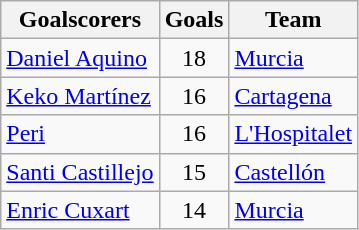<table class="wikitable sortable">
<tr>
<th>Goalscorers</th>
<th>Goals</th>
<th>Team</th>
</tr>
<tr>
<td> <a href='#'>Daniel Aquino</a></td>
<td align=center>18</td>
<td><a href='#'>Murcia</a></td>
</tr>
<tr>
<td> <a href='#'>Keko Martínez</a></td>
<td align=center>16</td>
<td><a href='#'>Cartagena</a></td>
</tr>
<tr>
<td> <a href='#'>Peri</a></td>
<td align=center>16</td>
<td><a href='#'>L'Hospitalet</a></td>
</tr>
<tr>
<td> <a href='#'>Santi Castillejo</a></td>
<td align=center>15</td>
<td><a href='#'>Castellón</a></td>
</tr>
<tr>
<td> <a href='#'>Enric Cuxart</a></td>
<td align=center>14</td>
<td><a href='#'>Murcia</a></td>
</tr>
</table>
